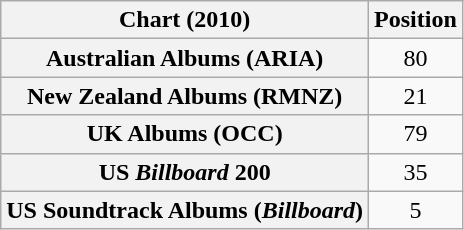<table class="wikitable sortable plainrowheaders" style="text-align:center">
<tr>
<th scope="col">Chart (2010)</th>
<th scope="col">Position</th>
</tr>
<tr>
<th scope="row">Australian Albums (ARIA)</th>
<td>80</td>
</tr>
<tr>
<th scope="row">New Zealand Albums (RMNZ)</th>
<td>21</td>
</tr>
<tr>
<th scope="row">UK Albums (OCC)</th>
<td>79</td>
</tr>
<tr>
<th scope="row">US <em>Billboard</em> 200</th>
<td>35</td>
</tr>
<tr>
<th scope="row">US Soundtrack Albums (<em>Billboard</em>)</th>
<td>5</td>
</tr>
</table>
